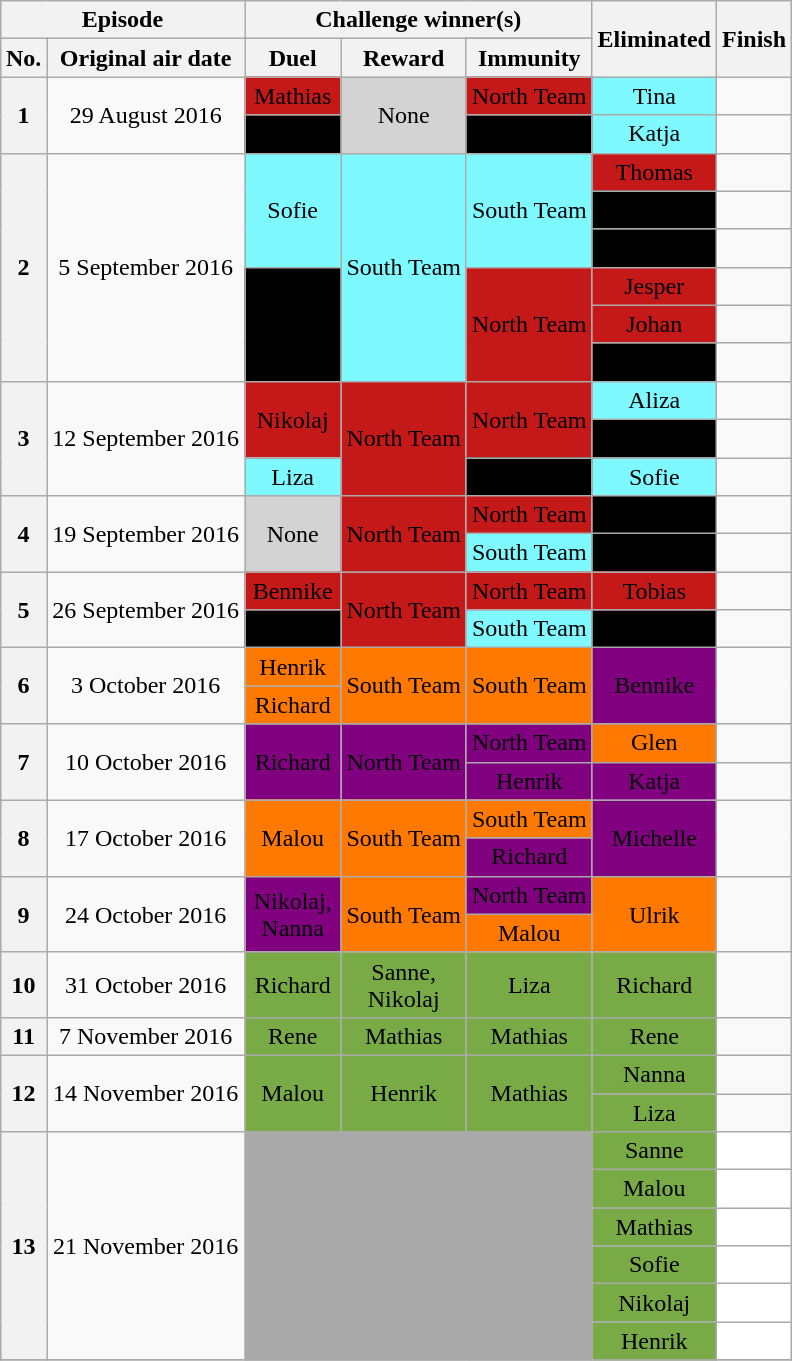<table class="wikitable" style="margin:auto; text-align:center">
<tr>
<th colspan=2>Episode</th>
<th colspan=3>Challenge winner(s)</th>
<th rowspan=3>Eliminated</th>
<th rowspan=3>Finish</th>
</tr>
<tr>
<th rowspan="2">No.</th>
<th rowspan="2">Original air date</th>
<th rowspan="2">Duel</th>
<th rowspan="2">Reward</th>
</tr>
<tr>
<th>Immunity</th>
</tr>
<tr>
<th scope="row" align="left" rowspan="2">1</th>
<td align="middle" rowspan="2">29 August 2016</td>
<td bgcolor="#C51919" align="middle" colspan="1">Mathias</td>
<td bgcolor="lightgray" colspan="1" rowspan="2">None</td>
<td bgcolor="#C51919" align="middle" colspan="1">North Team</td>
<td bgcolor="#7DF9FF" align="middle">Tina</td>
<td rowspan="1"></td>
</tr>
<tr>
<td scope="row" bgcolor="black" align="middle"><span>Kim</span></td>
<td bgcolor="black" align="middle" rowspan="1"><span>East Team</span></td>
<td bgcolor="#7DF9FF" align="middle">Katja</td>
<td rowspan="1"></td>
</tr>
<tr>
<th scope="row" align="left" rowspan="6">2</th>
<td align="middle" rowspan="6">5 September 2016</td>
<td bgcolor="#7DF9FF" align="middle" rowspan="3">Sofie</td>
<td bgcolor="#7DF9FF" align="middle" rowspan="6">South Team</td>
<td bgcolor="#7DF9FF" align="middle" rowspan="3">South Team</td>
<td bgcolor="#C51919" align="middle">Thomas</td>
<td rowspan="1"></td>
</tr>
<tr>
<td bgcolor="black" align="middle" rowspan="1"><span>Caroline</span></td>
<td rowspan="1"></td>
</tr>
<tr>
<td bgcolor="black" align="middle" rowspan="1"><span>Natasha</span></td>
<td rowspan="1"></td>
</tr>
<tr>
<td scope="row" bgcolor="black" align="middle" rowspan="3"><span>Kim</span></td>
<td bgcolor="#C51919" align="middle" rowspan="3">North Team</td>
<td bgcolor="#C51919" align="middle" rowspan="1">Jesper</td>
<td rowspan="1"></td>
</tr>
<tr>
<td bgcolor="#C51919" align="middle" rowspan="1">Johan</td>
<td rowspan="1"></td>
</tr>
<tr>
<td bgcolor="black" align="middle"><span>Kim</span></td>
<td rowspan="1"></td>
</tr>
<tr>
<th scope="row" align="left" rowspan="3">3</th>
<td align="middle" rowspan="3">12 September 2016</td>
<td bgcolor="#C51919" align="middle" rowspan="2">Nikolaj</td>
<td bgcolor="#C51919" align="middle" rowspan="3">North Team</td>
<td bgcolor="#C51919" align="middle" rowspan="2">North Team</td>
<td bgcolor="#7DF9FF" align="middle" rowspan="1">Aliza</td>
<td rowspan="1"></td>
</tr>
<tr>
<td bgcolor="black" align="middle" rowspan="1"><span>Tina</span></td>
<td rowspan="1"></td>
</tr>
<tr>
<td bgcolor="#7DF9FF" align="middle" rowspan="1">Liza</td>
<td bgcolor="black" align="middle" rowspan="1"><span>East Team</span></td>
<td bgcolor="#7DF9FF" align="middle" rowspan="1">Sofie</td>
<td rowspan="1"></td>
</tr>
<tr>
<th scope="row" align="left" rowspan="2">4</th>
<td align="middle" rowspan="2">19 September 2016</td>
<td bgcolor="lightgray" rowspan="2">None</td>
<td bgcolor="#C51919" align="middle" rowspan="2">North Team</td>
<td bgcolor="#C51919" align="middle" rowspan="1">North Team</td>
<td bgcolor="black" align="middle" rowspan="1"><span>Josephine</span></td>
<td rowspan="1"></td>
</tr>
<tr>
<td bgcolor="#7DF9FF" align="middle" rowspan="1">South Team</td>
<td bgcolor="black" align="middle" rowspan="1"><span>Benjamin</span></td>
<td rowspan="1"></td>
</tr>
<tr>
<th scope="row" align="left" rowspan="2">5</th>
<td align="middle" rowspan="2">26 September 2016</td>
<td bgcolor="#C51919" align="middle" rowspan="1">Bennike</td>
<td bgcolor="#C51919" align="middle" rowspan="2">North Team</td>
<td bgcolor="#C51919" align="middle" rowspan="1">North Team</td>
<td bgcolor="#C51919" align="middle" rowspan="1">Tobias</td>
<td rowspan="1"></td>
</tr>
<tr>
<td bgcolor="black" align="middle" rowspan="1"><span>Michelle</span></td>
<td bgcolor="#7DF9FF" align="middle" rowspan="1">South Team</td>
<td bgcolor="black" align="middle" rowspan="1"><span>Stina</span></td>
<td rowspan="1"></td>
</tr>
<tr>
<th scope="row" align="left" rowspan="2">6</th>
<td align="middle" rowspan="2">3 October 2016</td>
<td bgcolor="#FF7900" align="middle" rowspan="1">Henrik</td>
<td bgcolor="#FF7900" align="middle" rowspan="2">South Team</td>
<td bgcolor="#FF7900" align="middle" rowspan="2">South Team</td>
<td bgcolor="purple" align="middle" rowspan="2"><span>Bennike</span></td>
<td rowspan="2"></td>
</tr>
<tr>
<td bgcolor="#FF7900" align="middle" rowspan="1">Richard</td>
</tr>
<tr>
<th scope="row" align="left" rowspan="2">7</th>
<td align="middle" rowspan="2">10 October 2016</td>
<td bgcolor="purple" align="middle" rowspan="2">Richard</td>
<td bgcolor="purple" align="middle" rowspan="2">North Team</td>
<td bgcolor="purple" align="middle" rowspan="1">North Team</td>
<td bgcolor="#FF7900" align="middle" rowspan="1"><span>Glen</span></td>
<td rowspan="1"></td>
</tr>
<tr>
<td bgcolor="purple" align="middle" rowspan="1">Henrik</td>
<td bgcolor="purple" align="middle" rowspan="1">Katja</td>
<td rowspan="1"></td>
</tr>
<tr>
<th scope="row" align="left" rowspan="2">8</th>
<td align="middle" rowspan="2">17 October 2016</td>
<td bgcolor="#FF7900" align="middle" rowspan="2">Malou</td>
<td bgcolor="#FF7900" align="middle" rowspan="2">South Team</td>
<td bgcolor="#FF7900" align="middle" rowspan="1">South Team</td>
<td bgcolor="purple" align="middle" rowspan="2"><span>Michelle</span></td>
<td rowspan="2"></td>
</tr>
<tr>
<td bgcolor="purple" align="middle" rowspan="1">Richard</td>
</tr>
<tr>
<th scope="row" align="left" rowspan="2">9</th>
<td align="middle" rowspan="2">24 October 2016</td>
<td bgcolor="purple" align="middle" rowspan="2">Nikolaj,<br>Nanna</td>
<td bgcolor="#FF7900" align="middle" rowspan="2">South Team</td>
<td bgcolor="purple" align="middle" rowspan="1">North Team</td>
<td bgcolor="#FF7900" align="middle" rowspan="2">Ulrik</td>
<td rowspan="2"></td>
</tr>
<tr>
<td bgcolor="#FF7900" align="middle" rowspan="1">Malou</td>
</tr>
<tr>
<th scope="row" align="left" rowspan="1">10</th>
<td align="middle" rowspan="1">31 October 2016</td>
<td bgcolor="#78AB46" align="middle" rowspan="1">Richard</td>
<td bgcolor="#78AB46" align="middle" rowspan="1">Sanne,<br>Nikolaj</td>
<td bgcolor="#78AB46" align="middle" rowspan="1">Liza</td>
<td bgcolor="#78AB46" align="middle" rowspan="1">Richard</td>
<td rowspan="1"></td>
</tr>
<tr>
<th scope="row" align="left" rowspan="1">11</th>
<td align="middle" rowspan="1">7 November 2016</td>
<td bgcolor="#78AB46" align="middle" rowspan="1">Rene</td>
<td bgcolor="#78AB46" align="middle" rowspan="1">Mathias</td>
<td bgcolor="#78AB46" align="middle" rowspan="1">Mathias</td>
<td bgcolor="#78AB46" align="middle" rowspan="1">Rene</td>
<td rowspan="1"></td>
</tr>
<tr>
<th scope="row" align="left" rowspan="2">12</th>
<td align="middle" rowspan="2">14 November 2016</td>
<td bgcolor="#78AB46" align="middle" rowspan="2">Malou</td>
<td bgcolor="#78AB46" align="middle" rowspan="2">Henrik</td>
<td bgcolor="#78AB46" align="middle" rowspan="2">Mathias</td>
<td bgcolor="#78AB46" align="middle" rowspan="1">Nanna</td>
<td rowspan="1"></td>
</tr>
<tr>
<td bgcolor="#78AB46" align="middle" rowspan="1">Liza</td>
<td rowspan="1"></td>
</tr>
<tr>
<th scope="row" align="left" rowspan="6">13</th>
<td align="middle" rowspan="6">21 November 2016</td>
<td colspan="3" rowspan="6" bgcolor="darkgray"></td>
<td style="background:#78AB46;">Sanne</td>
<td style="background:#FFFFFF;"></td>
</tr>
<tr>
<td style="background:#78AB46;">Malou</td>
<td style="background:#FFFFFF;"></td>
</tr>
<tr>
<td style="background:#78AB46;">Mathias</td>
<td style="background:#FFFFFF;"></td>
</tr>
<tr>
<td style="background:#78AB46;">Sofie</td>
<td style="background:#FFFFFF;"></td>
</tr>
<tr>
<td style="background:#78AB46;">Nikolaj</td>
<td style="background:#FFFFFF;"></td>
</tr>
<tr>
<td style="background:#78AB46;">Henrik</td>
<td style="background:#FFFFFF;"></td>
</tr>
<tr>
</tr>
</table>
